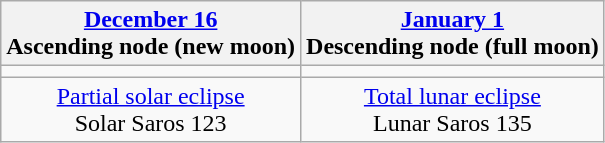<table class="wikitable">
<tr>
<th><a href='#'>December 16</a><br>Ascending node (new moon)<br></th>
<th><a href='#'>January 1</a><br>Descending node (full moon)<br></th>
</tr>
<tr>
<td></td>
<td></td>
</tr>
<tr align=center>
<td><a href='#'>Partial solar eclipse</a><br>Solar Saros 123</td>
<td><a href='#'>Total lunar eclipse</a><br>Lunar Saros 135</td>
</tr>
</table>
